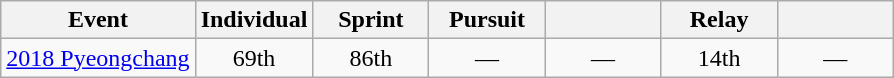<table class="wikitable" style="text-align: center;">
<tr ">
<th>Event</th>
<th style="width:70px;">Individual</th>
<th style="width:70px;">Sprint</th>
<th style="width:70px;">Pursuit</th>
<th style="width:70px;"></th>
<th style="width:70px;">Relay</th>
<th style="width:70px;"></th>
</tr>
<tr>
<td align=left> <a href='#'>2018 Pyeongchang</a></td>
<td>69th</td>
<td>86th</td>
<td>—</td>
<td>—</td>
<td>14th</td>
<td>—</td>
</tr>
</table>
